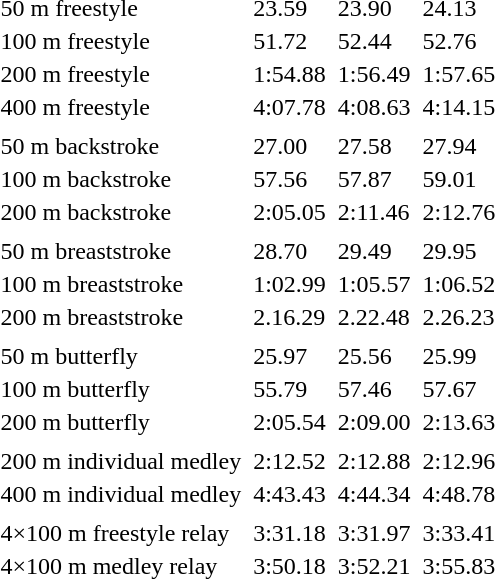<table>
<tr>
<td>50 m freestyle</td>
<td></td>
<td>23.59</td>
<td></td>
<td>23.90</td>
<td></td>
<td>24.13</td>
</tr>
<tr>
<td>100 m freestyle</td>
<td></td>
<td>51.72</td>
<td></td>
<td>52.44</td>
<td></td>
<td>52.76</td>
</tr>
<tr>
<td>200 m freestyle</td>
<td></td>
<td>1:54.88</td>
<td></td>
<td>1:56.49</td>
<td></td>
<td>1:57.65</td>
</tr>
<tr>
<td>400 m freestyle</td>
<td></td>
<td>4:07.78</td>
<td></td>
<td>4:08.63</td>
<td></td>
<td>4:14.15</td>
</tr>
<tr>
<td></td>
<td></td>
<td></td>
<td></td>
<td></td>
<td></td>
<td></td>
</tr>
<tr>
<td>50 m backstroke</td>
<td></td>
<td>27.00</td>
<td></td>
<td>27.58</td>
<td></td>
<td>27.94</td>
</tr>
<tr>
<td>100 m backstroke</td>
<td></td>
<td>57.56</td>
<td></td>
<td>57.87</td>
<td></td>
<td>59.01</td>
</tr>
<tr>
<td>200 m backstroke</td>
<td></td>
<td>2:05.05</td>
<td></td>
<td>2:11.46</td>
<td></td>
<td>2:12.76</td>
</tr>
<tr>
<td></td>
<td></td>
<td></td>
<td></td>
<td></td>
<td></td>
<td></td>
</tr>
<tr>
<td>50 m breaststroke</td>
<td></td>
<td>28.70</td>
<td></td>
<td>29.49</td>
<td></td>
<td>29.95</td>
</tr>
<tr>
<td>100 m breaststroke</td>
<td></td>
<td>1:02.99</td>
<td></td>
<td>1:05.57</td>
<td></td>
<td>1:06.52</td>
</tr>
<tr>
<td>200 m breaststroke</td>
<td></td>
<td>2.16.29</td>
<td></td>
<td>2.22.48</td>
<td></td>
<td>2.26.23</td>
</tr>
<tr>
<td></td>
<td></td>
<td></td>
<td></td>
<td></td>
<td></td>
<td></td>
</tr>
<tr>
<td>50 m butterfly</td>
<td></td>
<td>25.97</td>
<td></td>
<td>25.56</td>
<td></td>
<td>25.99</td>
</tr>
<tr>
<td>100 m butterfly</td>
<td></td>
<td>55.79</td>
<td></td>
<td>57.46</td>
<td></td>
<td>57.67</td>
</tr>
<tr>
<td>200 m butterfly</td>
<td></td>
<td>2:05.54</td>
<td></td>
<td>2:09.00</td>
<td></td>
<td>2:13.63</td>
</tr>
<tr>
<td></td>
<td></td>
<td></td>
<td></td>
<td></td>
<td></td>
<td></td>
</tr>
<tr>
<td>200 m individual medley</td>
<td></td>
<td>2:12.52</td>
<td></td>
<td>2:12.88</td>
<td></td>
<td>2:12.96</td>
</tr>
<tr>
<td>400 m individual medley</td>
<td></td>
<td>4:43.43</td>
<td></td>
<td>4:44.34</td>
<td></td>
<td>4:48.78</td>
</tr>
<tr>
<td></td>
<td></td>
<td></td>
<td></td>
<td></td>
<td></td>
<td></td>
</tr>
<tr>
<td>4×100 m freestyle relay</td>
<td></td>
<td>3:31.18</td>
<td></td>
<td>3:31.97</td>
<td></td>
<td>3:33.41</td>
</tr>
<tr>
<td>4×100 m medley relay</td>
<td></td>
<td>3:50.18</td>
<td></td>
<td>3:52.21</td>
<td></td>
<td>3:55.83</td>
</tr>
<tr>
</tr>
</table>
